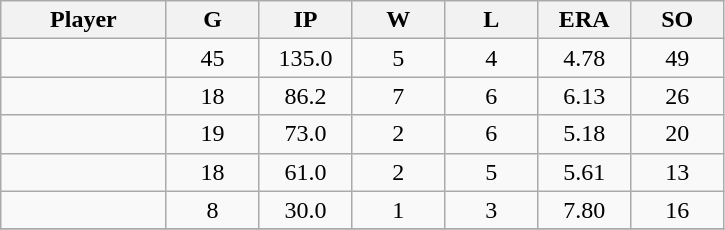<table class="wikitable sortable">
<tr>
<th bgcolor="#DDDDFF" width="16%">Player</th>
<th bgcolor="#DDDDFF" width="9%">G</th>
<th bgcolor="#DDDDFF" width="9%">IP</th>
<th bgcolor="#DDDDFF" width="9%">W</th>
<th bgcolor="#DDDDFF" width="9%">L</th>
<th bgcolor="#DDDDFF" width="9%">ERA</th>
<th bgcolor="#DDDDFF" width="9%">SO</th>
</tr>
<tr align="center">
<td></td>
<td>45</td>
<td>135.0</td>
<td>5</td>
<td>4</td>
<td>4.78</td>
<td>49</td>
</tr>
<tr align="center">
<td></td>
<td>18</td>
<td>86.2</td>
<td>7</td>
<td>6</td>
<td>6.13</td>
<td>26</td>
</tr>
<tr align="center">
<td></td>
<td>19</td>
<td>73.0</td>
<td>2</td>
<td>6</td>
<td>5.18</td>
<td>20</td>
</tr>
<tr align="center">
<td></td>
<td>18</td>
<td>61.0</td>
<td>2</td>
<td>5</td>
<td>5.61</td>
<td>13</td>
</tr>
<tr align="center">
<td></td>
<td>8</td>
<td>30.0</td>
<td>1</td>
<td>3</td>
<td>7.80</td>
<td>16</td>
</tr>
<tr align="center">
</tr>
</table>
